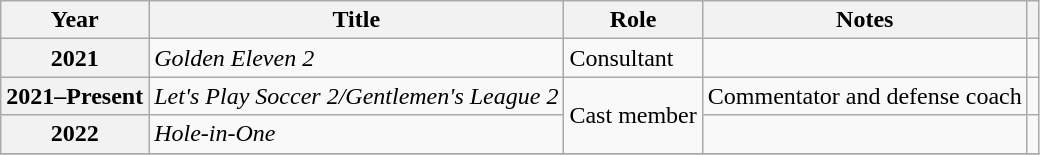<table class="wikitable plainrowheaders">
<tr>
<th scope="col">Year</th>
<th scope="col">Title</th>
<th scope="col">Role</th>
<th scope="col">Notes</th>
<th scope="col" class="unsortable"></th>
</tr>
<tr>
<th scope="row">2021</th>
<td><em>Golden Eleven 2</em></td>
<td>Consultant</td>
<td></td>
<td></td>
</tr>
<tr>
<th scope="row">2021–Present</th>
<td><em>Let's Play Soccer 2/Gentlemen's League 2</em></td>
<td rowspan=2>Cast member</td>
<td>Commentator and defense coach</td>
<td></td>
</tr>
<tr>
<th scope="row">2022</th>
<td><em>Hole-in-One</em></td>
<td></td>
<td></td>
</tr>
<tr>
</tr>
</table>
